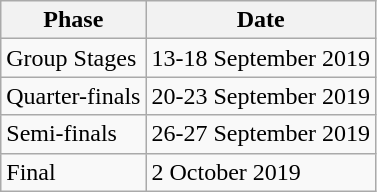<table class="wikitable" style="text-align:center">
<tr>
<th>Phase</th>
<th>Date</th>
</tr>
<tr>
<td align="left">Group Stages</td>
<td align="left">13-18 September 2019</td>
</tr>
<tr>
<td align="left">Quarter-finals</td>
<td align="left">20-23 September 2019</td>
</tr>
<tr>
<td align="left">Semi-finals</td>
<td align="left">26-27 September 2019</td>
</tr>
<tr>
<td align="left">Final</td>
<td align="left">2 October 2019</td>
</tr>
</table>
